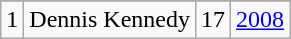<table class="wikitable">
<tr>
</tr>
<tr>
<td>1</td>
<td>Dennis Kennedy</td>
<td>17</td>
<td><a href='#'>2008</a></td>
</tr>
</table>
